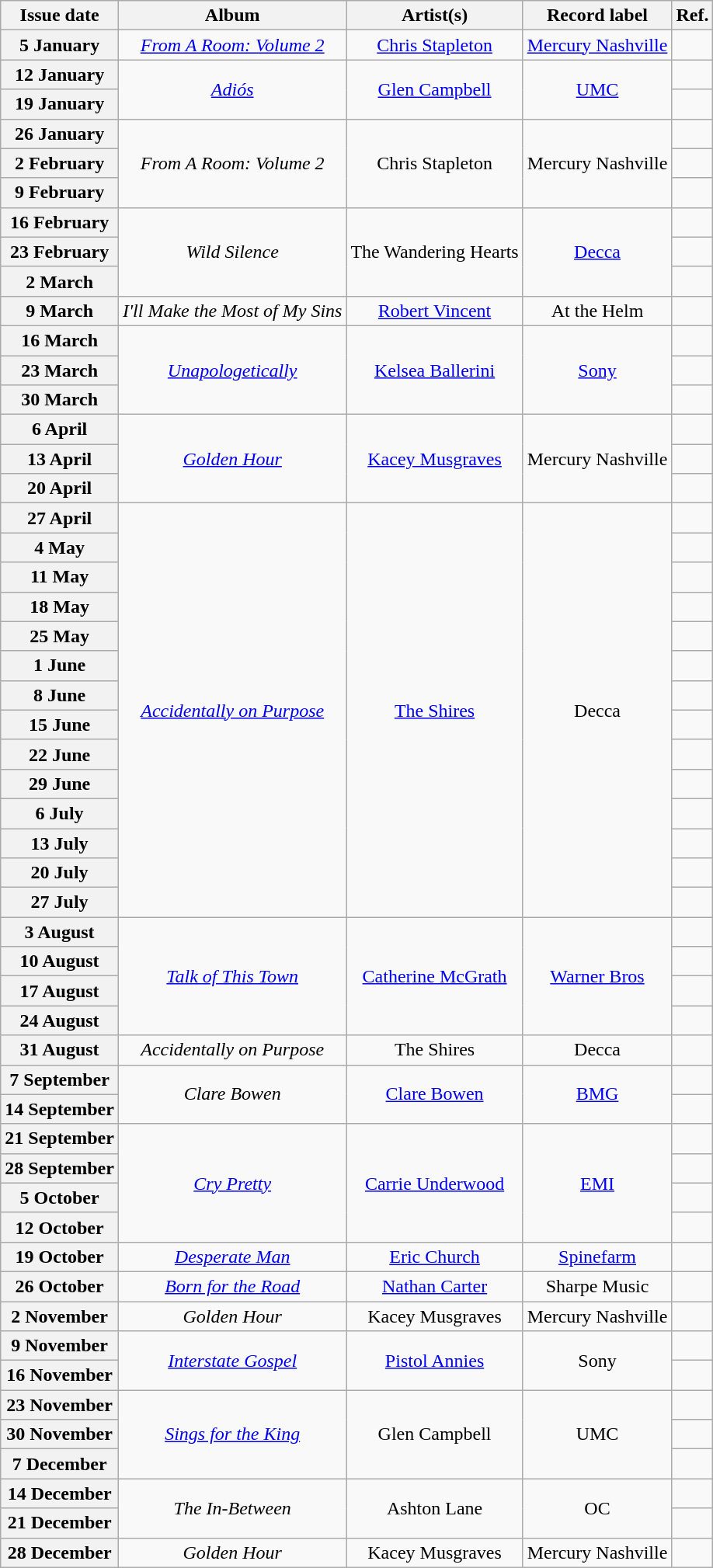<table class="wikitable plainrowheaders">
<tr>
<th scope="col">Issue date</th>
<th scope="col">Album</th>
<th scope="col">Artist(s)</th>
<th scope="col">Record label</th>
<th scope="col">Ref.</th>
</tr>
<tr>
<th scope="row">5 January</th>
<td align="center"><em><a href='#'>From A Room: Volume 2</a></em></td>
<td align="center"><a href='#'>Chris Stapleton</a></td>
<td align="center"><a href='#'>Mercury Nashville</a></td>
<td align="center"></td>
</tr>
<tr>
<th scope="row">12 January</th>
<td align="center" rowspan=2><em><a href='#'>Adiós</a></em></td>
<td align="center" rowspan=2><a href='#'>Glen Campbell</a></td>
<td align="center" rowspan=2><a href='#'>UMC</a></td>
<td align="center"></td>
</tr>
<tr>
<th scope="row">19 January</th>
<td align="center"></td>
</tr>
<tr>
<th scope="row">26 January</th>
<td align="center" rowspan=3><em>From A Room: Volume 2</em></td>
<td align="center" rowspan=3>Chris Stapleton</td>
<td align="center" rowspan=3>Mercury Nashville</td>
<td align="center"></td>
</tr>
<tr>
<th scope="row">2 February</th>
<td align="center"></td>
</tr>
<tr>
<th scope="row">9 February</th>
<td align="center"></td>
</tr>
<tr>
<th scope="row">16 February</th>
<td align="center" rowspan=3><em>Wild Silence</em></td>
<td align="center" rowspan=3>The Wandering Hearts</td>
<td align="center" rowspan=3><a href='#'>Decca</a></td>
<td align="center"></td>
</tr>
<tr>
<th scope="row">23 February</th>
<td align="center"></td>
</tr>
<tr>
<th scope="row">2 March</th>
<td align="center"></td>
</tr>
<tr>
<th scope="row">9 March</th>
<td align="center"><em>I'll Make the Most of My Sins</em></td>
<td align="center"><a href='#'>Robert Vincent</a></td>
<td align="center">At the Helm</td>
<td align="center"></td>
</tr>
<tr>
<th scope="row">16 March</th>
<td align="center" rowspan=3><em><a href='#'>Unapologetically</a></em></td>
<td align="center" rowspan=3><a href='#'>Kelsea Ballerini</a></td>
<td align="center" rowspan=3><a href='#'>Sony</a></td>
<td align="center"></td>
</tr>
<tr>
<th scope="row">23 March</th>
<td align="center"></td>
</tr>
<tr>
<th scope="row">30 March</th>
<td align="center"></td>
</tr>
<tr>
<th scope="row">6 April</th>
<td align="center" rowspan=3><em><a href='#'>Golden Hour</a></em></td>
<td align="center" rowspan=3><a href='#'>Kacey Musgraves</a></td>
<td align="center" rowspan=3>Mercury Nashville</td>
<td align="center"></td>
</tr>
<tr>
<th scope="row">13 April</th>
<td align="center"></td>
</tr>
<tr>
<th scope="row">20 April</th>
<td align="center"></td>
</tr>
<tr>
<th scope="row">27 April</th>
<td align="center" rowspan=14><em><a href='#'>Accidentally on Purpose</a></em></td>
<td align="center" rowspan=14><a href='#'>The Shires</a></td>
<td align="center" rowspan=14>Decca</td>
<td align="center"></td>
</tr>
<tr>
<th scope="row">4 May</th>
<td align="center"></td>
</tr>
<tr>
<th scope="row">11 May</th>
<td align="center"></td>
</tr>
<tr>
<th scope="row">18 May</th>
<td align="center"></td>
</tr>
<tr>
<th scope="row">25 May</th>
<td align="center"></td>
</tr>
<tr>
<th scope="row">1 June</th>
<td align="center"></td>
</tr>
<tr>
<th scope="row">8 June</th>
<td align="center"></td>
</tr>
<tr>
<th scope="row">15 June</th>
<td align="center"></td>
</tr>
<tr>
<th scope="row">22 June</th>
<td align="center"></td>
</tr>
<tr>
<th scope="row">29 June</th>
<td align="center"></td>
</tr>
<tr>
<th scope="row">6 July</th>
<td align="center"></td>
</tr>
<tr>
<th scope="row">13 July</th>
<td align="center"></td>
</tr>
<tr>
<th scope="row">20 July</th>
<td align="center"></td>
</tr>
<tr>
<th scope="row">27 July</th>
<td align="center"></td>
</tr>
<tr>
<th scope="row">3 August</th>
<td align="center" rowspan=4><em><a href='#'>Talk of This Town</a></em></td>
<td align="center" rowspan=4><a href='#'>Catherine McGrath</a></td>
<td align="center" rowspan=4><a href='#'>Warner Bros</a></td>
<td align="center"></td>
</tr>
<tr>
<th scope="row">10 August</th>
<td align="center"></td>
</tr>
<tr>
<th scope="row">17 August</th>
<td align="center"></td>
</tr>
<tr>
<th scope="row">24 August</th>
<td align="center"></td>
</tr>
<tr>
<th scope="row">31 August</th>
<td align="center"><em>Accidentally on Purpose</em></td>
<td align="center">The Shires</td>
<td align="center">Decca</td>
<td align="center"></td>
</tr>
<tr>
<th scope="row">7 September</th>
<td align="center" rowspan=2><em>Clare Bowen</em></td>
<td align="center" rowspan=2><a href='#'>Clare Bowen</a></td>
<td align="center" rowspan=2><a href='#'>BMG</a></td>
<td align="center"></td>
</tr>
<tr>
<th scope="row">14 September</th>
<td align="center"></td>
</tr>
<tr>
<th scope="row">21 September</th>
<td align="center" rowspan=4><em><a href='#'>Cry Pretty</a></em></td>
<td align="center" rowspan=4><a href='#'>Carrie Underwood</a></td>
<td align="center" rowspan=4><a href='#'>EMI</a></td>
<td align="center"></td>
</tr>
<tr>
<th scope="row">28 September</th>
<td align="center"></td>
</tr>
<tr>
<th scope="row">5 October</th>
<td align="center"></td>
</tr>
<tr>
<th scope="row">12 October</th>
<td align="center"></td>
</tr>
<tr>
<th scope="row">19 October</th>
<td align="center"><em><a href='#'>Desperate Man</a></em></td>
<td align="center"><a href='#'>Eric Church</a></td>
<td align="center"><a href='#'>Spinefarm</a></td>
<td align="center"></td>
</tr>
<tr>
<th scope="row">26 October</th>
<td align="center"><em><a href='#'>Born for the Road</a></em></td>
<td align="center"><a href='#'>Nathan Carter</a></td>
<td align="center">Sharpe Music</td>
<td align="center"></td>
</tr>
<tr>
<th scope="row">2 November</th>
<td align="center"><em>Golden Hour</em></td>
<td align="center">Kacey Musgraves</td>
<td align="center">Mercury Nashville</td>
<td align="center"></td>
</tr>
<tr>
<th scope="row">9 November</th>
<td align="center" rowspan=2><em><a href='#'>Interstate Gospel</a></em></td>
<td align="center" rowspan=2><a href='#'>Pistol Annies</a></td>
<td align="center" rowspan=2>Sony</td>
<td align="center"></td>
</tr>
<tr>
<th scope="row">16 November</th>
<td align="center"></td>
</tr>
<tr>
<th scope="row">23 November</th>
<td align="center" rowspan=3><em><a href='#'>Sings for the King</a></em></td>
<td align="center" rowspan=3>Glen Campbell</td>
<td align="center" rowspan=3>UMC</td>
<td align="center"></td>
</tr>
<tr>
<th scope="row">30 November</th>
<td align="center"></td>
</tr>
<tr>
<th scope="row">7 December</th>
<td align="center"></td>
</tr>
<tr>
<th scope="row">14 December</th>
<td align="center" rowspan=2><em>The In-Between</em></td>
<td align="center" rowspan=2>Ashton Lane</td>
<td align="center" rowspan=2>OC</td>
<td align="center"></td>
</tr>
<tr>
<th scope="row">21 December</th>
<td align="center"></td>
</tr>
<tr>
<th scope="row">28 December</th>
<td align="center"><em>Golden Hour</em></td>
<td align="center">Kacey Musgraves</td>
<td align="center">Mercury Nashville</td>
<td align="center"></td>
</tr>
</table>
